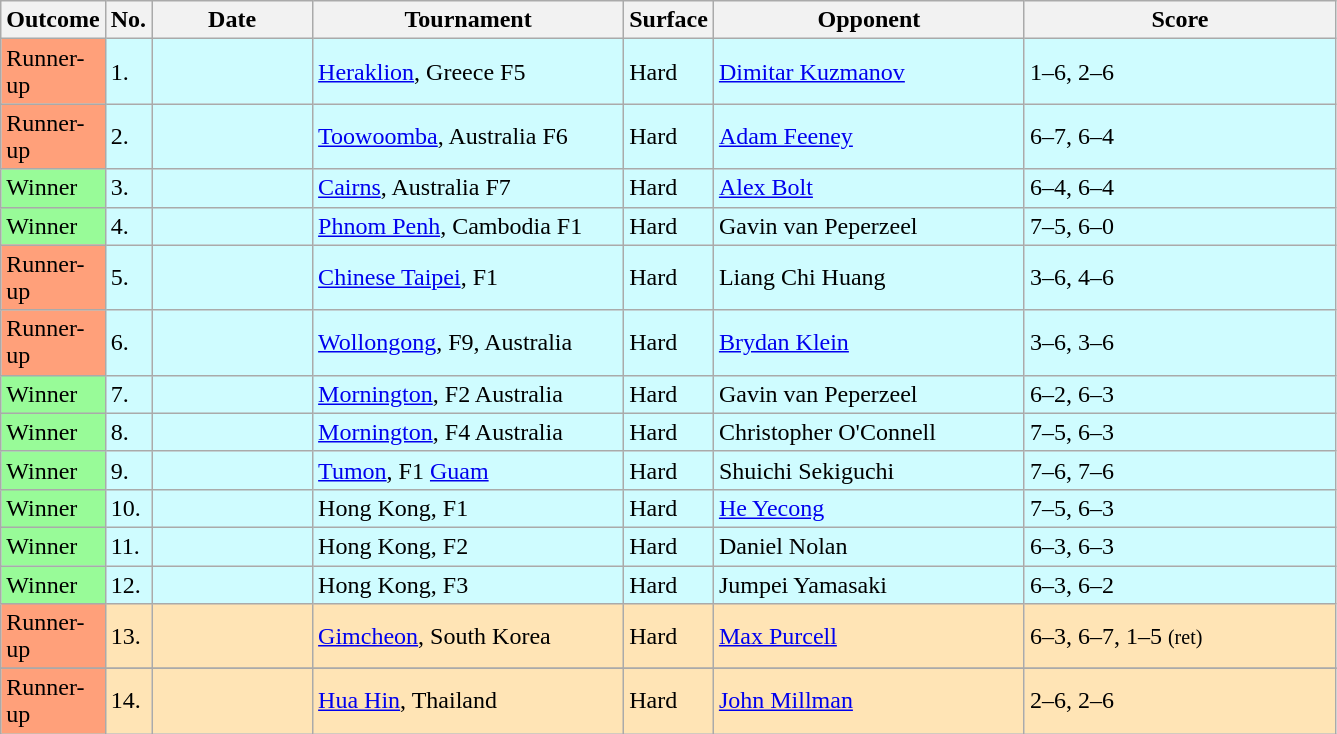<table class="sortable wikitable">
<tr>
<th width=5>Outcome</th>
<th width=5>No.</th>
<th width=100>Date</th>
<th width=200>Tournament</th>
<th>Surface</th>
<th width=200>Opponent</th>
<th width=200>Score</th>
</tr>
<tr style="background:#cffcff;">
<td bgcolor=FFA07A>Runner-up</td>
<td>1.</td>
<td></td>
<td><a href='#'>Heraklion</a>, Greece F5</td>
<td>Hard</td>
<td> <a href='#'>Dimitar Kuzmanov</a></td>
<td>1–6, 2–6</td>
</tr>
<tr style="background:#cffcff;">
<td bgcolor=FFA07A>Runner-up</td>
<td>2.</td>
<td></td>
<td><a href='#'>Toowoomba</a>, Australia F6</td>
<td>Hard</td>
<td> <a href='#'>Adam Feeney</a></td>
<td>6–7, 6–4</td>
</tr>
<tr style="background:#cffcff;">
<td bgcolor=98fb98>Winner</td>
<td>3.</td>
<td></td>
<td><a href='#'>Cairns</a>, Australia F7</td>
<td>Hard</td>
<td> <a href='#'>Alex Bolt</a></td>
<td>6–4, 6–4</td>
</tr>
<tr style="background:#cffcff;">
<td bgcolor=98fb98>Winner</td>
<td>4.</td>
<td></td>
<td><a href='#'>Phnom Penh</a>, Cambodia F1</td>
<td>Hard</td>
<td> Gavin van Peperzeel</td>
<td>7–5, 6–0</td>
</tr>
<tr style="background:#cffcff;">
<td bgcolor=FFA07A>Runner-up</td>
<td>5.</td>
<td></td>
<td><a href='#'>Chinese Taipei</a>, F1</td>
<td>Hard</td>
<td> Liang Chi Huang</td>
<td>3–6, 4–6</td>
</tr>
<tr style="background:#cffcff;">
<td bgcolor=FFA07A>Runner-up</td>
<td>6.</td>
<td></td>
<td><a href='#'>Wollongong</a>, F9, Australia</td>
<td>Hard</td>
<td> <a href='#'>Brydan Klein</a></td>
<td>3–6, 3–6</td>
</tr>
<tr style="background:#cffcff;">
<td bgcolor=98fb98>Winner</td>
<td>7.</td>
<td></td>
<td><a href='#'>Mornington</a>, F2 Australia</td>
<td>Hard</td>
<td> Gavin van Peperzeel</td>
<td>6–2, 6–3</td>
</tr>
<tr style="background:#cffcff;">
<td bgcolor=98fb98>Winner</td>
<td>8.</td>
<td></td>
<td><a href='#'>Mornington</a>, F4 Australia</td>
<td>Hard</td>
<td> Christopher O'Connell</td>
<td>7–5, 6–3</td>
</tr>
<tr style="background:#cffcff;">
<td bgcolor=98fb98>Winner</td>
<td>9.</td>
<td></td>
<td><a href='#'>Tumon</a>, F1 <a href='#'>Guam</a></td>
<td>Hard</td>
<td> Shuichi Sekiguchi</td>
<td>7–6, 7–6</td>
</tr>
<tr style="background:#cffcff;">
<td bgcolor=98fb98>Winner</td>
<td>10.</td>
<td></td>
<td>Hong Kong, F1</td>
<td>Hard</td>
<td> <a href='#'>He Yecong</a></td>
<td>7–5, 6–3</td>
</tr>
<tr style="background:#cffcff;">
<td bgcolor=98fb98>Winner</td>
<td>11.</td>
<td></td>
<td>Hong Kong, F2</td>
<td>Hard</td>
<td> Daniel Nolan</td>
<td>6–3, 6–3</td>
</tr>
<tr style="background:#cffcff;">
<td bgcolor=98fb98>Winner</td>
<td>12.</td>
<td></td>
<td>Hong Kong, F3</td>
<td>Hard</td>
<td> Jumpei Yamasaki</td>
<td>6–3, 6–2</td>
</tr>
<tr style="background:moccasin;">
<td bgcolor=FFA07A>Runner-up</td>
<td>13.</td>
<td></td>
<td><a href='#'>Gimcheon</a>, South Korea</td>
<td>Hard</td>
<td> <a href='#'>Max Purcell</a></td>
<td>6–3, 6–7, 1–5 <small>(ret)</small></td>
</tr>
<tr>
</tr>
<tr style="background:moccasin;">
<td bgcolor=FFA07A>Runner-up</td>
<td>14.</td>
<td></td>
<td><a href='#'>Hua Hin</a>, Thailand</td>
<td>Hard</td>
<td> <a href='#'>John Millman</a></td>
<td>2–6, 2–6</td>
</tr>
</table>
